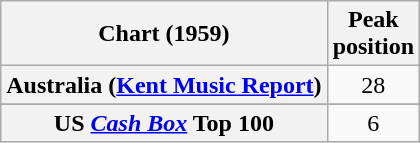<table class="wikitable sortable plainrowheaders" style="text-align:center">
<tr>
<th>Chart (1959)</th>
<th>Peak<br>position</th>
</tr>
<tr>
<th scope="row">Australia (<a href='#'>Kent Music Report</a>)</th>
<td>28</td>
</tr>
<tr>
</tr>
<tr>
</tr>
<tr>
</tr>
<tr>
<th scope="row">US <a href='#'><em>Cash Box</em></a> Top 100</th>
<td>6</td>
</tr>
</table>
